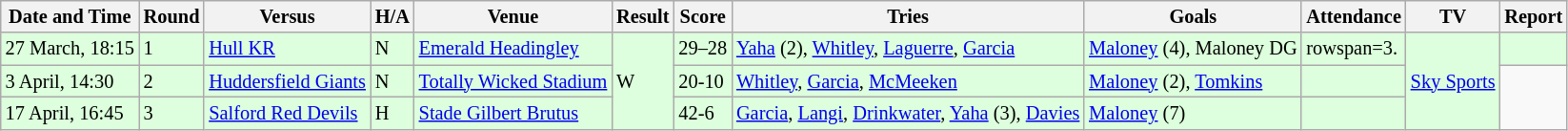<table class="wikitable" style="font-size:85%;">
<tr>
<th>Date and Time</th>
<th>Round</th>
<th>Versus</th>
<th>H/A</th>
<th>Venue</th>
<th>Result</th>
<th>Score</th>
<th>Tries</th>
<th>Goals</th>
<th>Attendance</th>
<th>TV</th>
<th>Report</th>
</tr>
<tr style="background:#ddffdd;">
<td>27 March, 18:15</td>
<td>1</td>
<td> <a href='#'>Hull KR</a></td>
<td>N</td>
<td><a href='#'>Emerald Headingley</a></td>
<td Rowspan=3>W</td>
<td>29–28</td>
<td><a href='#'>Yaha</a> (2), <a href='#'>Whitley</a>, <a href='#'>Laguerre</a>, <a href='#'>Garcia</a></td>
<td><a href='#'>Maloney</a> (4), Maloney DG</td>
<td>rowspan=3.</td>
<td rowspan=3><a href='#'>Sky Sports</a></td>
<td></td>
</tr>
<tr style="background:#ddffdd;">
<td>3 April, 14:30</td>
<td>2</td>
<td> <a href='#'>Huddersfield Giants</a></td>
<td>N</td>
<td><a href='#'>Totally Wicked Stadium</a></td>
<td>20-10</td>
<td><a href='#'>Whitley</a>, <a href='#'>Garcia</a>, <a href='#'>McMeeken</a></td>
<td><a href='#'>Maloney</a> (2), <a href='#'>Tomkins</a></td>
<td><br></td>
</tr>
<tr style="background:#ddffdd;">
<td>17 April, 16:45</td>
<td>3</td>
<td> <a href='#'>Salford Red Devils</a></td>
<td>H</td>
<td><a href='#'>Stade Gilbert Brutus</a></td>
<td>42-6</td>
<td><a href='#'>Garcia</a>, <a href='#'>Langi</a>, <a href='#'>Drinkwater</a>, <a href='#'>Yaha</a> (3), <a href='#'>Davies</a></td>
<td><a href='#'>Maloney</a> (7)</td>
<td></td>
</tr>
</table>
